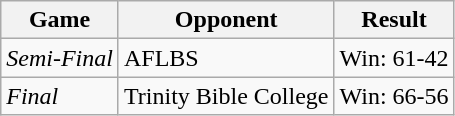<table class="wikitable">
<tr>
<th>Game</th>
<th>Opponent</th>
<th>Result</th>
</tr>
<tr>
<td><em>Semi-Final</em></td>
<td>AFLBS</td>
<td>Win: 61-42</td>
</tr>
<tr>
<td><em>Final</em></td>
<td>Trinity Bible College</td>
<td>Win: 66-56</td>
</tr>
</table>
